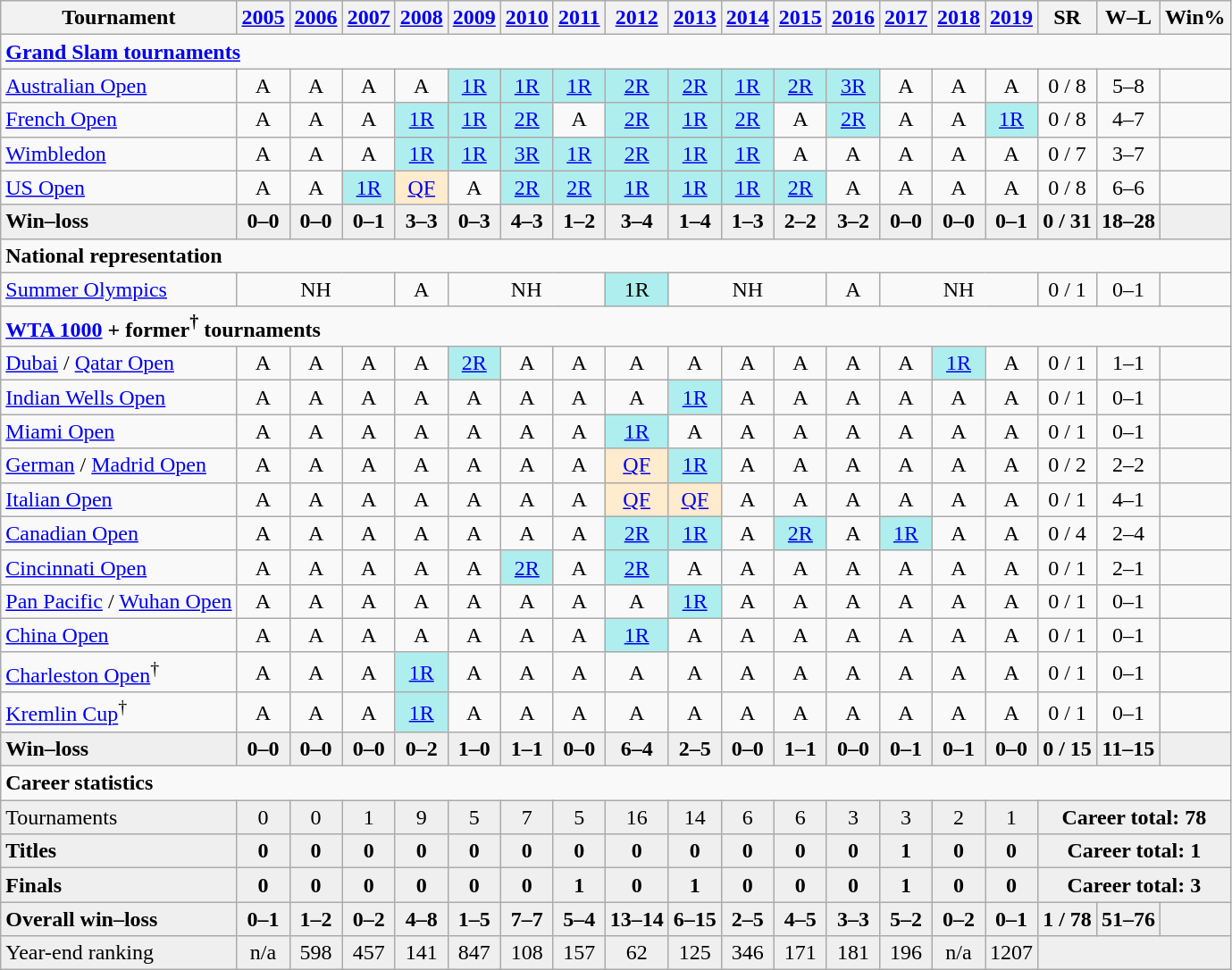<table class="wikitable nowrap" style=text-align:center>
<tr>
<th>Tournament</th>
<th><a href='#'>2005</a></th>
<th><a href='#'>2006</a></th>
<th><a href='#'>2007</a></th>
<th><a href='#'>2008</a></th>
<th><a href='#'>2009</a></th>
<th><a href='#'>2010</a></th>
<th><a href='#'>2011</a></th>
<th><a href='#'>2012</a></th>
<th><a href='#'>2013</a></th>
<th><a href='#'>2014</a></th>
<th><a href='#'>2015</a></th>
<th><a href='#'>2016</a></th>
<th><a href='#'>2017</a></th>
<th><a href='#'>2018</a></th>
<th><a href='#'>2019</a></th>
<th>SR</th>
<th>W–L</th>
<th>Win%</th>
</tr>
<tr>
<td colspan="19" align="left"><strong><a href='#'>Grand Slam tournaments</a></strong></td>
</tr>
<tr>
<td align=left><a href='#'>Australian Open</a></td>
<td>A</td>
<td>A</td>
<td>A</td>
<td>A</td>
<td bgcolor=afeeee><a href='#'>1R</a></td>
<td bgcolor=afeeee><a href='#'>1R</a></td>
<td bgcolor=afeeee><a href='#'>1R</a></td>
<td bgcolor=afeeee><a href='#'>2R</a></td>
<td bgcolor=afeeee><a href='#'>2R</a></td>
<td bgcolor=afeeee><a href='#'>1R</a></td>
<td bgcolor=afeeee><a href='#'>2R</a></td>
<td bgcolor=afeeee><a href='#'>3R</a></td>
<td>A</td>
<td>A</td>
<td>A</td>
<td>0 / 8</td>
<td>5–8</td>
<td></td>
</tr>
<tr>
<td align=left><a href='#'>French Open</a></td>
<td>A</td>
<td>A</td>
<td>A</td>
<td bgcolor=afeeee><a href='#'>1R</a></td>
<td bgcolor=afeeee><a href='#'>1R</a></td>
<td bgcolor=afeeee><a href='#'>2R</a></td>
<td>A</td>
<td bgcolor=afeeee><a href='#'>2R</a></td>
<td bgcolor=afeeee><a href='#'>1R</a></td>
<td bgcolor=afeeee><a href='#'>2R</a></td>
<td>A</td>
<td bgcolor=afeeee><a href='#'>2R</a></td>
<td>A</td>
<td>A</td>
<td bgcolor=afeeee><a href='#'>1R</a></td>
<td>0 / 8</td>
<td>4–7</td>
<td></td>
</tr>
<tr>
<td align=left><a href='#'>Wimbledon</a></td>
<td>A</td>
<td>A</td>
<td>A</td>
<td bgcolor=afeeee><a href='#'>1R</a></td>
<td bgcolor=afeeee><a href='#'>1R</a></td>
<td bgcolor=afeeee><a href='#'>3R</a></td>
<td bgcolor=afeeee><a href='#'>1R</a></td>
<td bgcolor=afeeee><a href='#'>2R</a></td>
<td bgcolor=afeeee><a href='#'>1R</a></td>
<td bgcolor=afeeee><a href='#'>1R</a></td>
<td>A</td>
<td>A</td>
<td>A</td>
<td>A</td>
<td>A</td>
<td>0 / 7</td>
<td>3–7</td>
<td></td>
</tr>
<tr>
<td align=left><a href='#'>US Open</a></td>
<td>A</td>
<td>A</td>
<td bgcolor=afeeee><a href='#'>1R</a></td>
<td bgcolor=ffebcd><a href='#'>QF</a></td>
<td>A</td>
<td bgcolor=afeeee><a href='#'>2R</a></td>
<td bgcolor=afeeee><a href='#'>2R</a></td>
<td bgcolor=afeeee><a href='#'>1R</a></td>
<td bgcolor=afeeee><a href='#'>1R</a></td>
<td bgcolor=afeeee><a href='#'>1R</a></td>
<td bgcolor=afeeee><a href='#'>2R</a></td>
<td>A</td>
<td>A</td>
<td>A</td>
<td>A</td>
<td>0 / 8</td>
<td>6–6</td>
<td></td>
</tr>
<tr style="font-weight:bold; background:#efefef;">
<td style="text-align:left">Win–loss</td>
<td>0–0</td>
<td>0–0</td>
<td>0–1</td>
<td>3–3</td>
<td>0–3</td>
<td>4–3</td>
<td>1–2</td>
<td>3–4</td>
<td>1–4</td>
<td>1–3</td>
<td>2–2</td>
<td>3–2</td>
<td>0–0</td>
<td>0–0</td>
<td>0–1</td>
<td>0 / 31</td>
<td>18–28</td>
<td></td>
</tr>
<tr>
<td colspan="19" align=left><strong>National representation</strong></td>
</tr>
<tr>
<td align=left><a href='#'>Summer Olympics</a></td>
<td colspan="3">NH</td>
<td>A</td>
<td colspan="3">NH</td>
<td bgcolor=afeeee>1R</td>
<td colspan="3">NH</td>
<td>A</td>
<td colspan="3">NH</td>
<td>0 / 1</td>
<td>0–1</td>
<td></td>
</tr>
<tr>
<td colspan="19" align=left><a href='#'><strong>WTA 1000</strong></a> <strong>+ former<sup>†</sup> tournaments</strong></td>
</tr>
<tr>
<td align=left><a href='#'>Dubai</a> / <a href='#'>Qatar Open</a></td>
<td>A</td>
<td>A</td>
<td>A</td>
<td>A</td>
<td bgcolor=afeeee><a href='#'>2R</a></td>
<td>A</td>
<td>A</td>
<td>A</td>
<td>A</td>
<td>A</td>
<td>A</td>
<td>A</td>
<td>A</td>
<td bgcolor=afeeee><a href='#'>1R</a></td>
<td>A</td>
<td>0 / 1</td>
<td>1–1</td>
<td></td>
</tr>
<tr>
<td align=left><a href='#'>Indian Wells Open</a></td>
<td>A</td>
<td>A</td>
<td>A</td>
<td>A</td>
<td>A</td>
<td>A</td>
<td>A</td>
<td>A</td>
<td bgcolor=afeeee><a href='#'>1R</a></td>
<td>A</td>
<td>A</td>
<td>A</td>
<td>A</td>
<td>A</td>
<td>A</td>
<td>0 / 1</td>
<td>0–1</td>
<td></td>
</tr>
<tr>
<td align=left><a href='#'>Miami Open</a></td>
<td>A</td>
<td>A</td>
<td>A</td>
<td>A</td>
<td>A</td>
<td>A</td>
<td>A</td>
<td bgcolor=afeeee><a href='#'>1R</a></td>
<td>A</td>
<td>A</td>
<td>A</td>
<td>A</td>
<td>A</td>
<td>A</td>
<td>A</td>
<td>0 / 1</td>
<td>0–1</td>
<td></td>
</tr>
<tr>
<td align=left><a href='#'>German</a> / <a href='#'>Madrid Open</a></td>
<td>A</td>
<td>A</td>
<td>A</td>
<td>A</td>
<td>A</td>
<td>A</td>
<td>A</td>
<td bgcolor=ffebcd><a href='#'>QF</a></td>
<td bgcolor=afeeee><a href='#'>1R</a></td>
<td>A</td>
<td>A</td>
<td>A</td>
<td>A</td>
<td>A</td>
<td>A</td>
<td>0 / 2</td>
<td>2–2</td>
<td></td>
</tr>
<tr>
<td align=left><a href='#'>Italian Open</a></td>
<td>A</td>
<td>A</td>
<td>A</td>
<td>A</td>
<td>A</td>
<td>A</td>
<td>A</td>
<td bgcolor=ffebcd><a href='#'>QF</a></td>
<td bgcolor=ffebcd><a href='#'>QF</a></td>
<td>A</td>
<td>A</td>
<td>A</td>
<td>A</td>
<td>A</td>
<td>A</td>
<td>0 / 1</td>
<td>4–1</td>
<td></td>
</tr>
<tr>
<td align=left><a href='#'>Canadian Open</a></td>
<td>A</td>
<td>A</td>
<td>A</td>
<td>A</td>
<td>A</td>
<td>A</td>
<td>A</td>
<td bgcolor=afeeee><a href='#'>2R</a></td>
<td bgcolor=afeeee><a href='#'>1R</a></td>
<td>A</td>
<td bgcolor=afeeee><a href='#'>2R</a></td>
<td>A</td>
<td bgcolor=afeeee><a href='#'>1R</a></td>
<td>A</td>
<td>A</td>
<td>0 / 4</td>
<td>2–4</td>
<td></td>
</tr>
<tr>
<td align=left><a href='#'>Cincinnati Open</a></td>
<td>A</td>
<td>A</td>
<td>A</td>
<td>A</td>
<td>A</td>
<td bgcolor=afeeee><a href='#'>2R</a></td>
<td>A</td>
<td bgcolor=afeeee><a href='#'>2R</a></td>
<td>A</td>
<td>A</td>
<td>A</td>
<td>A</td>
<td>A</td>
<td>A</td>
<td>A</td>
<td>0 / 1</td>
<td>2–1</td>
<td></td>
</tr>
<tr>
<td align=left><a href='#'>Pan Pacific</a> / <a href='#'>Wuhan Open</a></td>
<td>A</td>
<td>A</td>
<td>A</td>
<td>A</td>
<td>A</td>
<td>A</td>
<td>A</td>
<td>A</td>
<td bgcolor=afeeee><a href='#'>1R</a></td>
<td>A</td>
<td>A</td>
<td>A</td>
<td>A</td>
<td>A</td>
<td>A</td>
<td>0 / 1</td>
<td>0–1</td>
<td></td>
</tr>
<tr>
<td align=left><a href='#'>China Open</a></td>
<td>A</td>
<td>A</td>
<td>A</td>
<td>A</td>
<td>A</td>
<td>A</td>
<td>A</td>
<td bgcolor=afeeee><a href='#'>1R</a></td>
<td>A</td>
<td>A</td>
<td>A</td>
<td>A</td>
<td>A</td>
<td>A</td>
<td>A</td>
<td>0 / 1</td>
<td>0–1</td>
<td></td>
</tr>
<tr>
<td align=left><a href='#'>Charleston Open</a><sup>†</sup></td>
<td>A</td>
<td>A</td>
<td>A</td>
<td bgcolor=afeeee><a href='#'>1R</a></td>
<td>A</td>
<td>A</td>
<td>A</td>
<td>A</td>
<td>A</td>
<td>A</td>
<td>A</td>
<td>A</td>
<td>A</td>
<td>A</td>
<td>A</td>
<td>0 / 1</td>
<td>0–1</td>
<td></td>
</tr>
<tr>
<td align=left><a href='#'>Kremlin Cup</a><sup>†</sup></td>
<td>A</td>
<td>A</td>
<td>A</td>
<td bgcolor=afeeee><a href='#'>1R</a></td>
<td>A</td>
<td>A</td>
<td>A</td>
<td>A</td>
<td>A</td>
<td>A</td>
<td>A</td>
<td>A</td>
<td>A</td>
<td>A</td>
<td>A</td>
<td>0 / 1</td>
<td>0–1</td>
<td></td>
</tr>
<tr style=background:#efefef;font-weight:bold>
<td align=left>Win–loss</td>
<td>0–0</td>
<td>0–0</td>
<td>0–0</td>
<td>0–2</td>
<td>1–0</td>
<td>1–1</td>
<td>0–0</td>
<td>6–4</td>
<td>2–5</td>
<td>0–0</td>
<td>1–1</td>
<td>0–0</td>
<td>0–1</td>
<td>0–1</td>
<td>0–0</td>
<td>0 / 15</td>
<td>11–15</td>
<td></td>
</tr>
<tr>
<td colspan="19" align=left><strong>Career statistics</strong></td>
</tr>
<tr bgcolor=efefef>
<td align=left>Tournaments</td>
<td>0</td>
<td>0</td>
<td>1</td>
<td>9</td>
<td>5</td>
<td>7</td>
<td>5</td>
<td>16</td>
<td>14</td>
<td>6</td>
<td>6</td>
<td>3</td>
<td>3</td>
<td>2</td>
<td>1</td>
<td colspan="3"><strong>Career total: 78</strong></td>
</tr>
<tr style="font-weight:bold; background:#efefef;">
<td align=left>Titles</td>
<td>0</td>
<td>0</td>
<td>0</td>
<td>0</td>
<td>0</td>
<td>0</td>
<td>0</td>
<td>0</td>
<td>0</td>
<td>0</td>
<td>0</td>
<td>0</td>
<td>1</td>
<td>0</td>
<td>0</td>
<td colspan="3">Career total: 1</td>
</tr>
<tr style="font-weight:bold; background:#efefef;">
<td align=left>Finals</td>
<td>0</td>
<td>0</td>
<td>0</td>
<td>0</td>
<td>0</td>
<td>0</td>
<td>1</td>
<td>0</td>
<td>1</td>
<td>0</td>
<td>0</td>
<td>0</td>
<td>1</td>
<td>0</td>
<td>0</td>
<td colspan="3">Career total: 3</td>
</tr>
<tr style="font-weight:bold; background:#efefef;">
<td align=left>Overall win–loss</td>
<td>0–1</td>
<td>1–2</td>
<td>0–2</td>
<td>4–8</td>
<td>1–5</td>
<td>7–7</td>
<td>5–4</td>
<td>13–14</td>
<td>6–15</td>
<td>2–5</td>
<td>4–5</td>
<td>3–3</td>
<td>5–2</td>
<td>0–2</td>
<td>0–1</td>
<td>1 / 78</td>
<td>51–76</td>
<td></td>
</tr>
<tr bgcolor=efefef>
<td align=left>Year-end ranking</td>
<td>n/a</td>
<td>598</td>
<td>457</td>
<td>141</td>
<td>847</td>
<td>108</td>
<td>157</td>
<td>62</td>
<td>125</td>
<td>346</td>
<td>171</td>
<td>181</td>
<td>196</td>
<td>n/a</td>
<td>1207</td>
<td colspan="3"></td>
</tr>
</table>
